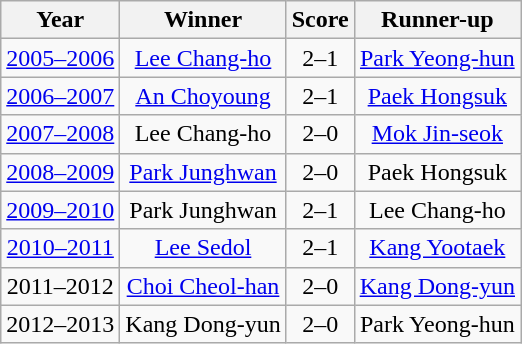<table class="wikitable" style="text-align: center;">
<tr>
<th>Year</th>
<th>Winner</th>
<th>Score</th>
<th>Runner-up</th>
</tr>
<tr>
<td><a href='#'>2005–2006</a></td>
<td><a href='#'>Lee Chang-ho</a></td>
<td>2–1</td>
<td><a href='#'>Park Yeong-hun</a></td>
</tr>
<tr>
<td><a href='#'>2006–2007</a></td>
<td><a href='#'>An Choyoung</a></td>
<td>2–1</td>
<td><a href='#'>Paek Hongsuk</a></td>
</tr>
<tr>
<td><a href='#'>2007–2008</a></td>
<td>Lee Chang-ho</td>
<td>2–0</td>
<td><a href='#'>Mok Jin-seok</a></td>
</tr>
<tr>
<td><a href='#'>2008–2009</a></td>
<td><a href='#'>Park Junghwan</a></td>
<td>2–0</td>
<td>Paek Hongsuk</td>
</tr>
<tr>
<td><a href='#'>2009–2010</a></td>
<td>Park Junghwan</td>
<td>2–1</td>
<td>Lee Chang-ho</td>
</tr>
<tr>
<td><a href='#'>2010–2011</a></td>
<td><a href='#'>Lee Sedol</a></td>
<td>2–1</td>
<td><a href='#'>Kang Yootaek</a></td>
</tr>
<tr>
<td>2011–2012</td>
<td><a href='#'>Choi Cheol-han</a></td>
<td>2–0</td>
<td><a href='#'>Kang Dong-yun</a></td>
</tr>
<tr>
<td>2012–2013</td>
<td>Kang Dong-yun</td>
<td>2–0</td>
<td>Park Yeong-hun</td>
</tr>
</table>
